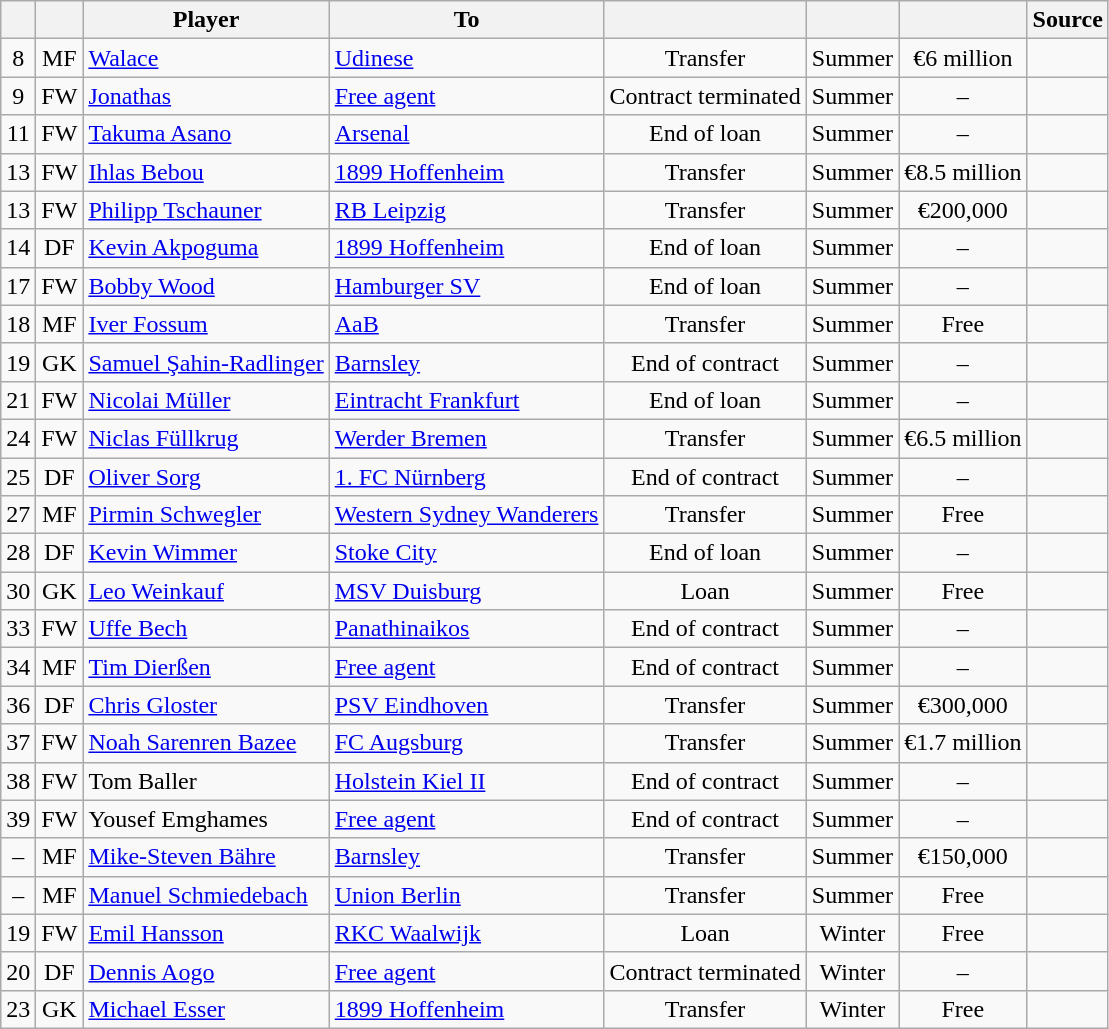<table class="wikitable" style="text-align:center;">
<tr>
<th></th>
<th></th>
<th>Player</th>
<th>To</th>
<th></th>
<th></th>
<th></th>
<th>Source</th>
</tr>
<tr>
<td>8</td>
<td>MF</td>
<td align="left"> <a href='#'>Walace</a></td>
<td align="left"> <a href='#'>Udinese</a></td>
<td>Transfer</td>
<td>Summer</td>
<td>€6 million</td>
<td></td>
</tr>
<tr>
<td>9</td>
<td>FW</td>
<td align="left"> <a href='#'>Jonathas</a></td>
<td align="left"> <a href='#'>Free agent</a></td>
<td>Contract terminated</td>
<td>Summer</td>
<td>–</td>
<td></td>
</tr>
<tr>
<td>11</td>
<td>FW</td>
<td align="left"> <a href='#'>Takuma Asano</a></td>
<td align="left"> <a href='#'>Arsenal</a></td>
<td>End of loan</td>
<td>Summer</td>
<td>–</td>
<td></td>
</tr>
<tr>
<td>13</td>
<td>FW</td>
<td align="left"> <a href='#'>Ihlas Bebou</a></td>
<td align="left"> <a href='#'>1899 Hoffenheim</a></td>
<td>Transfer</td>
<td>Summer</td>
<td>€8.5 million</td>
<td></td>
</tr>
<tr>
<td>13</td>
<td>FW</td>
<td align="left"> <a href='#'>Philipp Tschauner</a></td>
<td align="left"> <a href='#'>RB Leipzig</a></td>
<td>Transfer</td>
<td>Summer</td>
<td>€200,000</td>
<td></td>
</tr>
<tr>
<td>14</td>
<td>DF</td>
<td align="left"> <a href='#'>Kevin Akpoguma</a></td>
<td align="left"> <a href='#'>1899 Hoffenheim</a></td>
<td>End of loan</td>
<td>Summer</td>
<td>–</td>
<td></td>
</tr>
<tr>
<td>17</td>
<td>FW</td>
<td align="left"> <a href='#'>Bobby Wood</a></td>
<td align="left"> <a href='#'>Hamburger SV</a></td>
<td>End of loan</td>
<td>Summer</td>
<td>–</td>
<td></td>
</tr>
<tr>
<td>18</td>
<td>MF</td>
<td align="left"> <a href='#'>Iver Fossum</a></td>
<td align="left"> <a href='#'>AaB</a></td>
<td>Transfer</td>
<td>Summer</td>
<td>Free</td>
<td></td>
</tr>
<tr>
<td>19</td>
<td>GK</td>
<td align="left"> <a href='#'>Samuel Şahin-Radlinger</a></td>
<td align="left"> <a href='#'>Barnsley</a></td>
<td>End of contract</td>
<td>Summer</td>
<td>–</td>
<td></td>
</tr>
<tr>
<td>21</td>
<td>FW</td>
<td align="left"> <a href='#'>Nicolai Müller</a></td>
<td align="left"> <a href='#'>Eintracht Frankfurt</a></td>
<td>End of loan</td>
<td>Summer</td>
<td>–</td>
<td></td>
</tr>
<tr>
<td>24</td>
<td>FW</td>
<td align="left"> <a href='#'>Niclas Füllkrug</a></td>
<td align="left"> <a href='#'>Werder Bremen</a></td>
<td>Transfer</td>
<td>Summer</td>
<td>€6.5 million</td>
<td></td>
</tr>
<tr>
<td>25</td>
<td>DF</td>
<td align="left"> <a href='#'>Oliver Sorg</a></td>
<td align="left"> <a href='#'>1. FC Nürnberg</a></td>
<td>End of contract</td>
<td>Summer</td>
<td>–</td>
<td></td>
</tr>
<tr>
<td>27</td>
<td>MF</td>
<td align="left"> <a href='#'>Pirmin Schwegler</a></td>
<td align="left"> <a href='#'>Western Sydney Wanderers</a></td>
<td>Transfer</td>
<td>Summer</td>
<td>Free</td>
<td></td>
</tr>
<tr>
<td>28</td>
<td>DF</td>
<td align="left"> <a href='#'>Kevin Wimmer</a></td>
<td align="left"> <a href='#'>Stoke City</a></td>
<td>End of loan</td>
<td>Summer</td>
<td>–</td>
<td></td>
</tr>
<tr>
<td>30</td>
<td>GK</td>
<td align="left"> <a href='#'>Leo Weinkauf</a></td>
<td align="left"> <a href='#'>MSV Duisburg</a></td>
<td>Loan</td>
<td>Summer</td>
<td>Free</td>
<td></td>
</tr>
<tr>
<td>33</td>
<td>FW</td>
<td align="left"> <a href='#'>Uffe Bech</a></td>
<td align="left"> <a href='#'>Panathinaikos</a></td>
<td>End of contract</td>
<td>Summer</td>
<td>–</td>
<td></td>
</tr>
<tr>
<td>34</td>
<td>MF</td>
<td align="left"> <a href='#'>Tim Dierßen</a></td>
<td align="left"> <a href='#'>Free agent</a></td>
<td>End of contract</td>
<td>Summer</td>
<td>–</td>
<td></td>
</tr>
<tr>
<td>36</td>
<td>DF</td>
<td align="left"> <a href='#'>Chris Gloster</a></td>
<td align="left"> <a href='#'>PSV Eindhoven</a></td>
<td>Transfer</td>
<td>Summer</td>
<td>€300,000</td>
<td></td>
</tr>
<tr>
<td>37</td>
<td>FW</td>
<td align="left"> <a href='#'>Noah Sarenren Bazee</a></td>
<td align="left"> <a href='#'>FC Augsburg</a></td>
<td>Transfer</td>
<td>Summer</td>
<td>€1.7 million</td>
<td></td>
</tr>
<tr>
<td>38</td>
<td>FW</td>
<td align="left"> Tom Baller</td>
<td align="left"> <a href='#'>Holstein Kiel II</a></td>
<td>End of contract</td>
<td>Summer</td>
<td>–</td>
<td></td>
</tr>
<tr>
<td>39</td>
<td>FW</td>
<td align="left"> Yousef Emghames</td>
<td align="left"> <a href='#'>Free agent</a></td>
<td>End of contract</td>
<td>Summer</td>
<td>–</td>
<td></td>
</tr>
<tr>
<td>–</td>
<td>MF</td>
<td align="left"> <a href='#'>Mike-Steven Bähre</a></td>
<td align="left"> <a href='#'>Barnsley</a></td>
<td>Transfer</td>
<td>Summer</td>
<td>€150,000</td>
<td></td>
</tr>
<tr>
<td>–</td>
<td>MF</td>
<td align="left"> <a href='#'>Manuel Schmiedebach</a></td>
<td align="left"> <a href='#'>Union Berlin</a></td>
<td>Transfer</td>
<td>Summer</td>
<td>Free</td>
<td></td>
</tr>
<tr>
<td>19</td>
<td>FW</td>
<td align="left"> <a href='#'>Emil Hansson</a></td>
<td align="left"> <a href='#'>RKC Waalwijk</a></td>
<td>Loan</td>
<td>Winter</td>
<td>Free</td>
<td></td>
</tr>
<tr>
<td>20</td>
<td>DF</td>
<td align="left"> <a href='#'>Dennis Aogo</a></td>
<td align="left"> <a href='#'>Free agent</a></td>
<td>Contract terminated</td>
<td>Winter</td>
<td>–</td>
<td></td>
</tr>
<tr>
<td>23</td>
<td>GK</td>
<td align="left"> <a href='#'>Michael Esser</a></td>
<td align="left"> <a href='#'>1899 Hoffenheim</a></td>
<td>Transfer</td>
<td>Winter</td>
<td>Free</td>
<td></td>
</tr>
</table>
